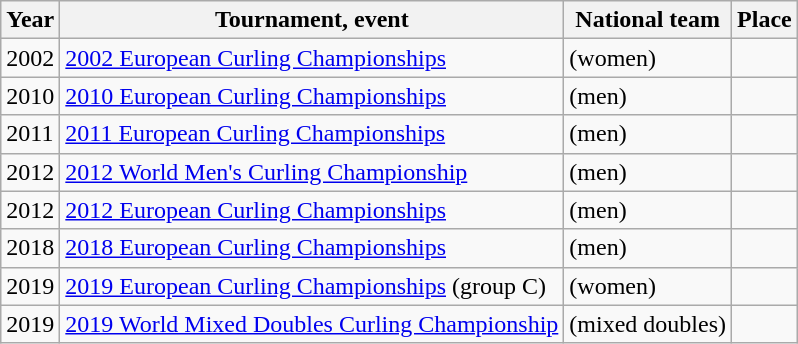<table class="wikitable">
<tr>
<th scope="col">Year</th>
<th scope="col">Tournament, event</th>
<th scope="col">National team</th>
<th scope="col">Place</th>
</tr>
<tr>
<td>2002</td>
<td><a href='#'>2002 European Curling Championships</a></td>
<td> (women)</td>
<td></td>
</tr>
<tr>
<td>2010</td>
<td><a href='#'>2010 European Curling Championships</a></td>
<td> (men)</td>
<td></td>
</tr>
<tr>
<td>2011</td>
<td><a href='#'>2011 European Curling Championships</a></td>
<td> (men)</td>
<td></td>
</tr>
<tr>
<td>2012</td>
<td><a href='#'>2012 World Men's Curling Championship</a></td>
<td> (men)</td>
<td></td>
</tr>
<tr>
<td>2012</td>
<td><a href='#'>2012 European Curling Championships</a></td>
<td> (men)</td>
<td></td>
</tr>
<tr>
<td>2018</td>
<td><a href='#'>2018 European Curling Championships</a></td>
<td> (men)</td>
<td></td>
</tr>
<tr>
<td>2019</td>
<td><a href='#'>2019 European Curling Championships</a> (group C)</td>
<td> (women)</td>
<td></td>
</tr>
<tr>
<td>2019</td>
<td><a href='#'>2019 World Mixed Doubles Curling Championship</a></td>
<td> (mixed doubles)</td>
<td></td>
</tr>
</table>
